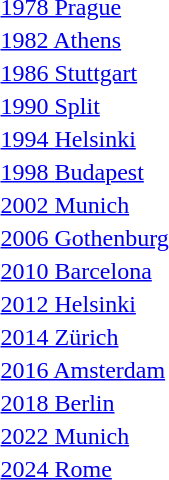<table>
<tr>
<td><a href='#'>1978 Prague</a><br></td>
<td></td>
<td></td>
<td></td>
</tr>
<tr>
<td><a href='#'>1982 Athens</a><br></td>
<td></td>
<td></td>
<td></td>
</tr>
<tr>
<td><a href='#'>1986 Stuttgart</a><br></td>
<td></td>
<td></td>
<td></td>
</tr>
<tr>
<td><a href='#'>1990 Split</a><br></td>
<td></td>
<td></td>
<td></td>
</tr>
<tr>
<td><a href='#'>1994 Helsinki</a><br></td>
<td></td>
<td></td>
<td></td>
</tr>
<tr>
<td><a href='#'>1998 Budapest</a><br></td>
<td></td>
<td></td>
<td></td>
</tr>
<tr>
<td><a href='#'>2002 Munich</a><br></td>
<td></td>
<td></td>
<td></td>
</tr>
<tr>
<td><a href='#'>2006 Gothenburg</a><br></td>
<td></td>
<td></td>
<td></td>
</tr>
<tr>
<td><a href='#'>2010 Barcelona</a><br></td>
<td></td>
<td></td>
<td></td>
</tr>
<tr>
<td><a href='#'>2012 Helsinki</a><br></td>
<td></td>
<td></td>
<td></td>
</tr>
<tr>
<td><a href='#'>2014 Zürich</a><br></td>
<td></td>
<td></td>
<td></td>
</tr>
<tr>
<td><a href='#'>2016 Amsterdam</a><br></td>
<td></td>
<td></td>
<td></td>
</tr>
<tr>
<td><a href='#'>2018 Berlin</a><br></td>
<td></td>
<td></td>
<td></td>
</tr>
<tr>
<td><a href='#'>2022 Munich</a><br></td>
<td></td>
<td></td>
<td></td>
</tr>
<tr>
<td><a href='#'>2024 Rome</a><br></td>
<td></td>
<td></td>
<td></td>
</tr>
</table>
